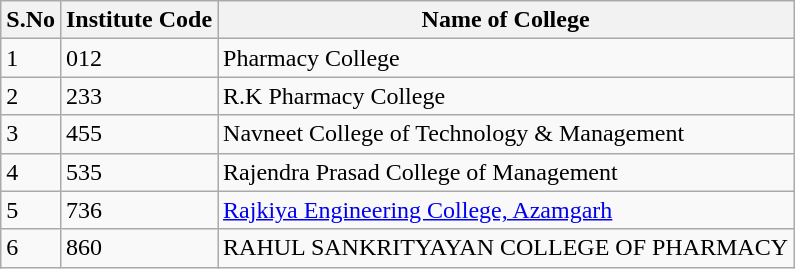<table class="wikitable sortable">
<tr>
<th>S.No</th>
<th>Institute Code</th>
<th>Name of College</th>
</tr>
<tr>
<td>1</td>
<td>012</td>
<td>Pharmacy College</td>
</tr>
<tr>
<td>2</td>
<td>233</td>
<td>R.K Pharmacy College</td>
</tr>
<tr>
<td>3</td>
<td>455</td>
<td>Navneet College of Technology & Management</td>
</tr>
<tr>
<td>4</td>
<td>535</td>
<td>Rajendra Prasad College of Management</td>
</tr>
<tr>
<td>5</td>
<td>736</td>
<td><a href='#'>Rajkiya Engineering College, Azamgarh</a></td>
</tr>
<tr>
<td>6</td>
<td>860</td>
<td>RAHUL SANKRITYAYAN COLLEGE OF PHARMACY</td>
</tr>
</table>
